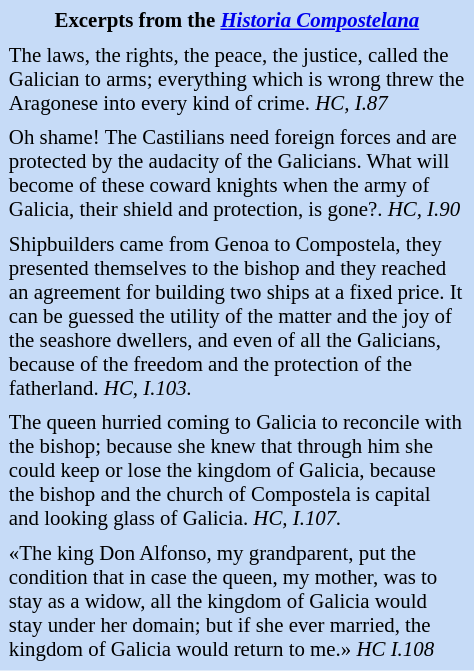<table class="toccolours" style="float: left; margin-left: 1em; margin-right: 1em; font-size: 87%; background:#c6dbf7; color:black; width:23em; max-width: 25%;" cellspacing="5">
<tr>
<td style="text-align: center;"><strong>Excerpts from the <em><a href='#'>Historia Compostelana</a><strong><em></td>
</tr>
<tr>
<td style="text-align: left;"></em>The laws, the rights, the peace, the justice, called the Galician to arms; everything which is wrong threw the Aragonese into every kind of crime.<em> HC, I.87</td>
</tr>
<tr>
<td style="text-align: left;"></em>Oh shame! The Castilians need foreign forces and are protected by the audacity of the Galicians. What will become of these coward knights when the army of Galicia, their shield and protection, is gone?.<em> HC, I.90</td>
</tr>
<tr>
<td style="text-align: left;"></em>Shipbuilders came from Genoa to Compostela, they presented themselves to the bishop and they reached an agreement for building two ships at a fixed price. It can be guessed the utility of the matter and the joy of the seashore dwellers, and even of all the Galicians, because of the freedom and the protection of the fatherland.<em> HC, I.103.</td>
</tr>
<tr>
<td style="text-align: left;"></em>The queen hurried coming to Galicia to reconcile with the bishop; because she knew that through him she could keep or lose the kingdom of Galicia, because the bishop and the church of Compostela is capital and looking glass of Galicia.<em> HC, I.107.</td>
</tr>
<tr>
<td style="text-align: left;"></em>«The king Don Alfonso, my grandparent, put the condition that in case the queen, my mother, was to stay as a widow, all the kingdom of Galicia would stay under her domain; but if she ever married, the kingdom of Galicia would return to me.»<em> HC I.108</td>
</tr>
</table>
